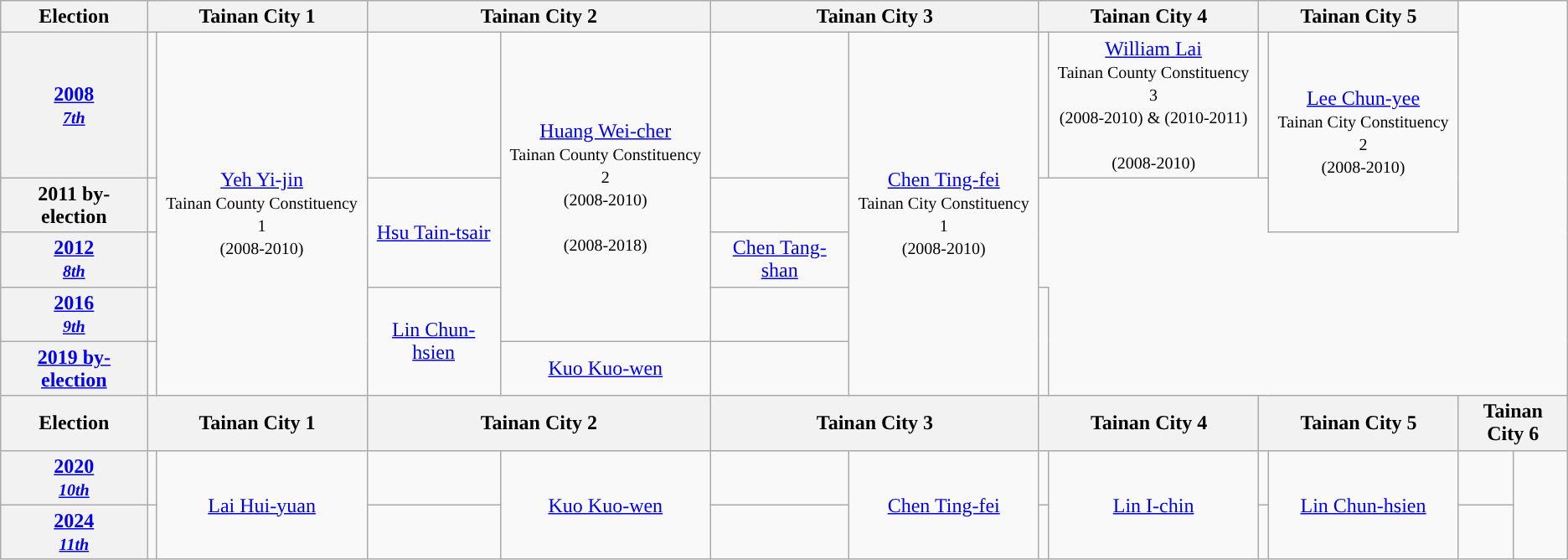<table class="wikitable" align="center" style="text-align:center">
<tr>
<th>Election</th>
<th colspan="2" width="80px">Tainan City 1</th>
<th colspan="2" width="80px">Tainan City 2</th>
<th colspan="2" width="80px">Tainan City 3</th>
<th colspan="2" width="80px">Tainan City 4</th>
<th colspan="2" width="80px">Tainan City 5</th>
</tr>
<tr>
<th><a href='#'>2008</a><br><small><em><a href='#'>7th</a></em></small><br></th>
<td></td>
<td rowspan=5><a href='#'>Yeh Yi-jin</a><br><small>Tainan County Constituency 1<br>(2008-2010)</small></td>
<td></td>
<td rowspan=4><a href='#'>Huang Wei-cher</a><br><small>Tainan County Constituency 2<br>(2008-2010)</small><br><br><small>(2008-2018)</small></td>
<td></td>
<td rowspan=5><a href='#'>Chen Ting-fei</a><br><small>Tainan City Constituency 1<br>(2008-2010)</small></td>
<td></td>
<td><a href='#'>William Lai</a><br><small>Tainan County Constituency 3<br>(2008-2010) & (2010-2011)</small><br><br><small>(2008-2010)</small></td>
<td></td>
<td rowspan=2><a href='#'>Lee Chun-yee</a><br><small>Tainan City Constituency 2<br>(2008-2010)</small></td>
</tr>
<tr>
<th>2011 by-election</th>
<td></td>
<td rowspan=2><a href='#'>Hsu Tain-tsair</a></td>
</tr>
<tr>
<th><a href='#'>2012</a><br><small><em><a href='#'>8th</a></em></small><br></th>
<td></td>
<td><a href='#'>Chen Tang-shan</a></td>
</tr>
<tr>
<th><a href='#'>2016</a><br><small><em><a href='#'>9th</a></em></small><br></th>
<td></td>
<td rowspan=2><a href='#'>Lin Chun-hsien</a></td>
<td></td>
<td rowspan=2></td>
</tr>
<tr>
<th><a href='#'>2019 by-election</a></th>
<td></td>
<td><a href='#'>Kuo Kuo-wen</a></td>
</tr>
<tr>
<th>Election</th>
<th colspan="2" width="80px">Tainan City 1</th>
<th colspan="2" width="80px">Tainan City 2</th>
<th colspan="2" width="80px">Tainan City 3</th>
<th colspan="2" width="80px">Tainan City 4</th>
<th colspan="2" width="80px">Tainan City 5</th>
<th colspan="2" width="80px">Tainan City 6</th>
</tr>
<tr>
<th><a href='#'>2020</a><br><small><em><a href='#'>10th</a></em></small><br></th>
<td></td>
<td rowspan=2><a href='#'>Lai Hui-yuan</a></td>
<td></td>
<td rowspan=2><a href='#'>Kuo Kuo-wen</a></td>
<td></td>
<td rowspan=2><a href='#'>Chen Ting-fei</a></td>
<td></td>
<td rowspan=2><a href='#'>Lin I-chin</a></td>
<td></td>
<td rowspan=2><a href='#'>Lin Chun-hsien</a></td>
<td></td>
<td rowspan=2></td>
</tr>
<tr>
<th><a href='#'>2024</a><br><small><em><a href='#'>11th</a></em></small><br></th>
</tr>
</table>
